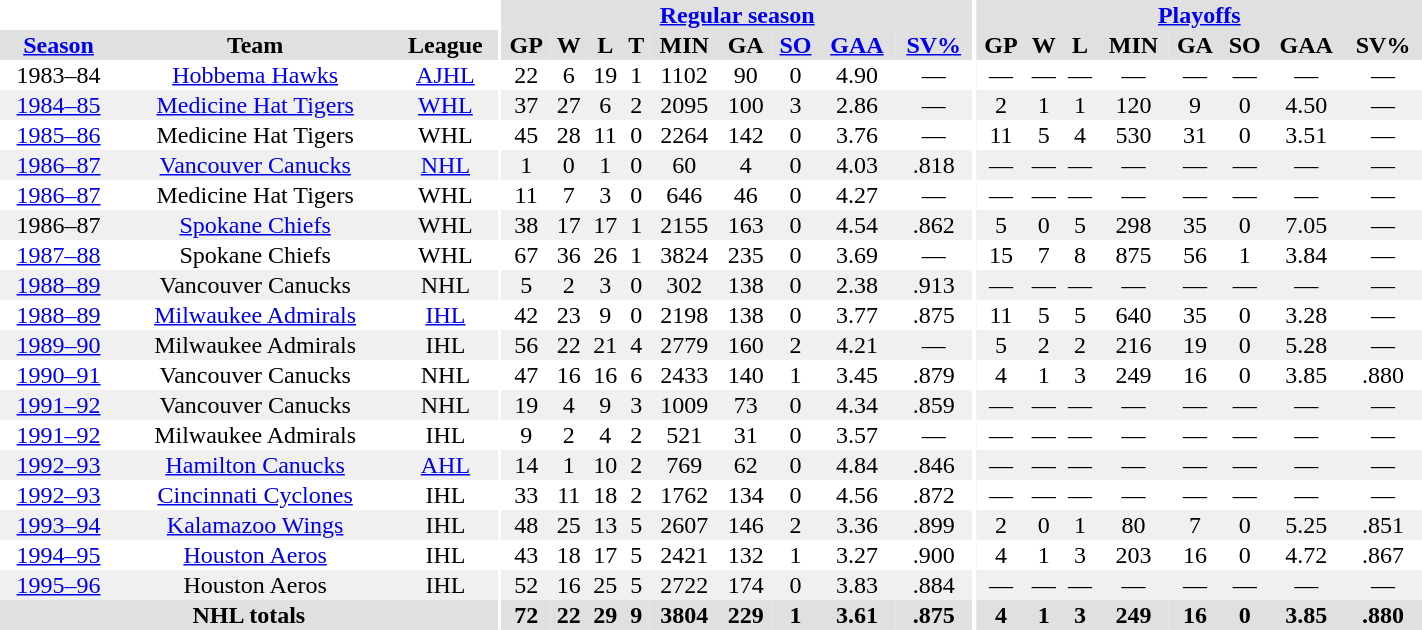<table border="0" cellpadding="1" cellspacing="0" style="width:75%; text-align:center;">
<tr bgcolor="#e0e0e0">
<th colspan="3" bgcolor="#ffffff"></th>
<th rowspan="99" bgcolor="#ffffff"></th>
<th colspan="9" bgcolor="#e0e0e0"><a href='#'>Regular season</a></th>
<th rowspan="99" bgcolor="#ffffff"></th>
<th colspan="8" bgcolor="#e0e0e0"><a href='#'>Playoffs</a></th>
</tr>
<tr bgcolor="#e0e0e0">
<th><a href='#'>Season</a></th>
<th>Team</th>
<th>League</th>
<th>GP</th>
<th>W</th>
<th>L</th>
<th>T</th>
<th>MIN</th>
<th>GA</th>
<th><a href='#'>SO</a></th>
<th><a href='#'>GAA</a></th>
<th><a href='#'>SV%</a></th>
<th>GP</th>
<th>W</th>
<th>L</th>
<th>MIN</th>
<th>GA</th>
<th>SO</th>
<th>GAA</th>
<th>SV%</th>
</tr>
<tr>
<td>1983–84</td>
<td><a href='#'>Hobbema Hawks</a></td>
<td><a href='#'>AJHL</a></td>
<td>22</td>
<td>6</td>
<td>19</td>
<td>1</td>
<td>1102</td>
<td>90</td>
<td>0</td>
<td>4.90</td>
<td>—</td>
<td>—</td>
<td>—</td>
<td>—</td>
<td>—</td>
<td>—</td>
<td>—</td>
<td>—</td>
<td>—</td>
</tr>
<tr bgcolor="#f0f0f0">
<td><a href='#'>1984–85</a></td>
<td><a href='#'>Medicine Hat Tigers</a></td>
<td><a href='#'>WHL</a></td>
<td>37</td>
<td>27</td>
<td>6</td>
<td>2</td>
<td>2095</td>
<td>100</td>
<td>3</td>
<td>2.86</td>
<td>—</td>
<td>2</td>
<td>1</td>
<td>1</td>
<td>120</td>
<td>9</td>
<td>0</td>
<td>4.50</td>
<td>—</td>
</tr>
<tr>
<td><a href='#'>1985–86</a></td>
<td>Medicine Hat Tigers</td>
<td>WHL</td>
<td>45</td>
<td>28</td>
<td>11</td>
<td>0</td>
<td>2264</td>
<td>142</td>
<td>0</td>
<td>3.76</td>
<td>—</td>
<td>11</td>
<td>5</td>
<td>4</td>
<td>530</td>
<td>31</td>
<td>0</td>
<td>3.51</td>
<td>—</td>
</tr>
<tr bgcolor="#f0f0f0">
<td><a href='#'>1986–87</a></td>
<td><a href='#'>Vancouver Canucks</a></td>
<td><a href='#'>NHL</a></td>
<td>1</td>
<td>0</td>
<td>1</td>
<td>0</td>
<td>60</td>
<td>4</td>
<td>0</td>
<td>4.03</td>
<td>.818</td>
<td>—</td>
<td>—</td>
<td>—</td>
<td>—</td>
<td>—</td>
<td>—</td>
<td>—</td>
<td>—</td>
</tr>
<tr>
<td><a href='#'>1986–87</a></td>
<td>Medicine Hat Tigers</td>
<td>WHL</td>
<td>11</td>
<td>7</td>
<td>3</td>
<td>0</td>
<td>646</td>
<td>46</td>
<td>0</td>
<td>4.27</td>
<td>—</td>
<td>—</td>
<td>—</td>
<td>—</td>
<td>—</td>
<td>—</td>
<td>—</td>
<td>—</td>
<td>—</td>
</tr>
<tr bgcolor="#f0f0f0">
<td>1986–87</td>
<td><a href='#'>Spokane Chiefs</a></td>
<td>WHL</td>
<td>38</td>
<td>17</td>
<td>17</td>
<td>1</td>
<td>2155</td>
<td>163</td>
<td>0</td>
<td>4.54</td>
<td>.862</td>
<td>5</td>
<td>0</td>
<td>5</td>
<td>298</td>
<td>35</td>
<td>0</td>
<td>7.05</td>
<td>—</td>
</tr>
<tr>
<td><a href='#'>1987–88</a></td>
<td>Spokane Chiefs</td>
<td>WHL</td>
<td>67</td>
<td>36</td>
<td>26</td>
<td>1</td>
<td>3824</td>
<td>235</td>
<td>0</td>
<td>3.69</td>
<td>—</td>
<td>15</td>
<td>7</td>
<td>8</td>
<td>875</td>
<td>56</td>
<td>1</td>
<td>3.84</td>
<td>—</td>
</tr>
<tr bgcolor="#f0f0f0">
<td><a href='#'>1988–89</a></td>
<td>Vancouver Canucks</td>
<td>NHL</td>
<td>5</td>
<td>2</td>
<td>3</td>
<td>0</td>
<td>302</td>
<td>138</td>
<td>0</td>
<td>2.38</td>
<td>.913</td>
<td>—</td>
<td>—</td>
<td>—</td>
<td>—</td>
<td>—</td>
<td>—</td>
<td>—</td>
<td>—</td>
</tr>
<tr>
<td><a href='#'>1988–89</a></td>
<td><a href='#'>Milwaukee Admirals</a></td>
<td><a href='#'>IHL</a></td>
<td>42</td>
<td>23</td>
<td>9</td>
<td>0</td>
<td>2198</td>
<td>138</td>
<td>0</td>
<td>3.77</td>
<td>.875</td>
<td>11</td>
<td>5</td>
<td>5</td>
<td>640</td>
<td>35</td>
<td>0</td>
<td>3.28</td>
<td>—</td>
</tr>
<tr bgcolor="#f0f0f0">
<td><a href='#'>1989–90</a></td>
<td>Milwaukee Admirals</td>
<td>IHL</td>
<td>56</td>
<td>22</td>
<td>21</td>
<td>4</td>
<td>2779</td>
<td>160</td>
<td>2</td>
<td>4.21</td>
<td>—</td>
<td>5</td>
<td>2</td>
<td>2</td>
<td>216</td>
<td>19</td>
<td>0</td>
<td>5.28</td>
<td>—</td>
</tr>
<tr>
<td><a href='#'>1990–91</a></td>
<td>Vancouver Canucks</td>
<td>NHL</td>
<td>47</td>
<td>16</td>
<td>16</td>
<td>6</td>
<td>2433</td>
<td>140</td>
<td>1</td>
<td>3.45</td>
<td>.879</td>
<td>4</td>
<td>1</td>
<td>3</td>
<td>249</td>
<td>16</td>
<td>0</td>
<td>3.85</td>
<td>.880</td>
</tr>
<tr bgcolor="#f0f0f0">
<td><a href='#'>1991–92</a></td>
<td>Vancouver Canucks</td>
<td>NHL</td>
<td>19</td>
<td>4</td>
<td>9</td>
<td>3</td>
<td>1009</td>
<td>73</td>
<td>0</td>
<td>4.34</td>
<td>.859</td>
<td>—</td>
<td>—</td>
<td>—</td>
<td>—</td>
<td>—</td>
<td>—</td>
<td>—</td>
<td>—</td>
</tr>
<tr>
<td><a href='#'>1991–92</a></td>
<td>Milwaukee Admirals</td>
<td>IHL</td>
<td>9</td>
<td>2</td>
<td>4</td>
<td>2</td>
<td>521</td>
<td>31</td>
<td>0</td>
<td>3.57</td>
<td>—</td>
<td>—</td>
<td>—</td>
<td>—</td>
<td>—</td>
<td>—</td>
<td>—</td>
<td>—</td>
<td>—</td>
</tr>
<tr bgcolor="#f0f0f0">
<td><a href='#'>1992–93</a></td>
<td><a href='#'>Hamilton Canucks</a></td>
<td><a href='#'>AHL</a></td>
<td>14</td>
<td>1</td>
<td>10</td>
<td>2</td>
<td>769</td>
<td>62</td>
<td>0</td>
<td>4.84</td>
<td>.846</td>
<td>—</td>
<td>—</td>
<td>—</td>
<td>—</td>
<td>—</td>
<td>—</td>
<td>—</td>
<td>—</td>
</tr>
<tr>
<td><a href='#'>1992–93</a></td>
<td><a href='#'>Cincinnati Cyclones</a></td>
<td>IHL</td>
<td>33</td>
<td>11</td>
<td>18</td>
<td>2</td>
<td>1762</td>
<td>134</td>
<td>0</td>
<td>4.56</td>
<td>.872</td>
<td>—</td>
<td>—</td>
<td>—</td>
<td>—</td>
<td>—</td>
<td>—</td>
<td>—</td>
<td>—</td>
</tr>
<tr bgcolor="#f0f0f0">
<td><a href='#'>1993–94</a></td>
<td><a href='#'>Kalamazoo Wings</a></td>
<td>IHL</td>
<td>48</td>
<td>25</td>
<td>13</td>
<td>5</td>
<td>2607</td>
<td>146</td>
<td>2</td>
<td>3.36</td>
<td>.899</td>
<td>2</td>
<td>0</td>
<td>1</td>
<td>80</td>
<td>7</td>
<td>0</td>
<td>5.25</td>
<td>.851</td>
</tr>
<tr>
<td><a href='#'>1994–95</a></td>
<td><a href='#'>Houston Aeros</a></td>
<td>IHL</td>
<td>43</td>
<td>18</td>
<td>17</td>
<td>5</td>
<td>2421</td>
<td>132</td>
<td>1</td>
<td>3.27</td>
<td>.900</td>
<td>4</td>
<td>1</td>
<td>3</td>
<td>203</td>
<td>16</td>
<td>0</td>
<td>4.72</td>
<td>.867</td>
</tr>
<tr bgcolor="#f0f0f0">
<td><a href='#'>1995–96</a></td>
<td>Houston Aeros</td>
<td>IHL</td>
<td>52</td>
<td>16</td>
<td>25</td>
<td>5</td>
<td>2722</td>
<td>174</td>
<td>0</td>
<td>3.83</td>
<td>.884</td>
<td>—</td>
<td>—</td>
<td>—</td>
<td>—</td>
<td>—</td>
<td>—</td>
<td>—</td>
<td>—</td>
</tr>
<tr bgcolor="#e0e0e0">
<th colspan="3">NHL totals</th>
<th>72</th>
<th>22</th>
<th>29</th>
<th>9</th>
<th>3804</th>
<th>229</th>
<th>1</th>
<th>3.61</th>
<th>.875</th>
<th>4</th>
<th>1</th>
<th>3</th>
<th>249</th>
<th>16</th>
<th>0</th>
<th>3.85</th>
<th>.880</th>
</tr>
</table>
